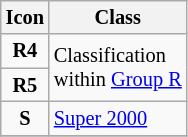<table align="top" class="wikitable" style="font-size: 85%;">
<tr>
<th>Icon</th>
<th>Class</th>
</tr>
<tr>
<td align="center"><strong><span>R4</span></strong></td>
<td rowspan="2">Classification<br>within <a href='#'>Group R</a></td>
</tr>
<tr>
<td align="center"><strong><span>R5</span></strong></td>
</tr>
<tr>
<td align="center"><strong><span>S</span></strong></td>
<td><a href='#'>Super 2000</a></td>
</tr>
<tr>
</tr>
</table>
